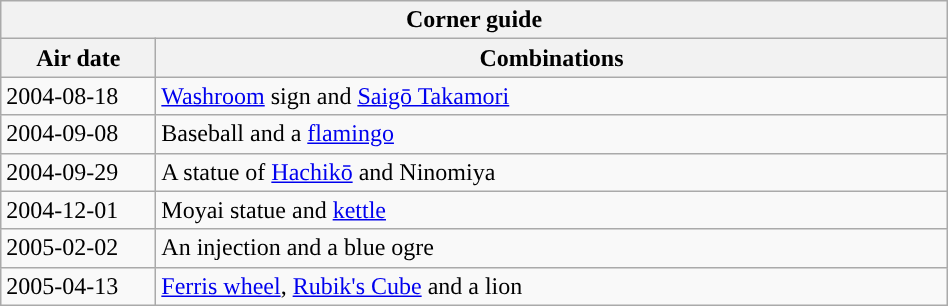<table class="wikitable collapsible collapsed" style="clear:none; padding:0 auto; width:50%; margin:auto align:left;">
<tr>
<th colspan=3>Corner guide</th>
</tr>
<tr>
<th style="width:6em;">Air date</th>
<th>Combinations</th>
</tr>
<tr>
<td>2004-08-18</td>
<td><a href='#'>Washroom</a> sign and <a href='#'>Saigō Takamori</a></td>
</tr>
<tr>
<td>2004-09-08</td>
<td>Baseball and a <a href='#'>flamingo</a></td>
</tr>
<tr>
<td>2004-09-29</td>
<td>A statue of <a href='#'>Hachikō</a> and Ninomiya</td>
</tr>
<tr>
<td>2004-12-01</td>
<td>Moyai statue and <a href='#'>kettle</a></td>
</tr>
<tr>
<td>2005-02-02</td>
<td>An injection and a blue ogre</td>
</tr>
<tr>
<td>2005-04-13</td>
<td><a href='#'>Ferris wheel</a>, <a href='#'>Rubik's Cube</a> and a lion</td>
</tr>
</table>
